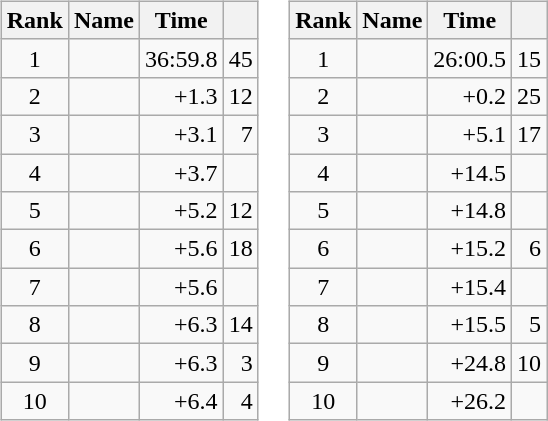<table border="0">
<tr>
<td valign="top"><br><table class="wikitable">
<tr>
<th>Rank</th>
<th>Name</th>
<th>Time</th>
<th></th>
</tr>
<tr>
<td style="text-align:center;">1</td>
<td></td>
<td align="right">36:59.8</td>
<td align="right">45</td>
</tr>
<tr>
<td style="text-align:center;">2</td>
<td></td>
<td align="right">+1.3</td>
<td align="right">12</td>
</tr>
<tr>
<td style="text-align:center;">3</td>
<td></td>
<td align="right">+3.1</td>
<td align="right">7</td>
</tr>
<tr>
<td style="text-align:center;">4</td>
<td></td>
<td align="right">+3.7</td>
<td align="right"></td>
</tr>
<tr>
<td style="text-align:center;">5</td>
<td></td>
<td align="right">+5.2</td>
<td align="right">12</td>
</tr>
<tr>
<td style="text-align:center;">6</td>
<td></td>
<td align="right">+5.6</td>
<td align="right">18</td>
</tr>
<tr>
<td style="text-align:center;">7</td>
<td></td>
<td align="right">+5.6</td>
<td align="right"></td>
</tr>
<tr>
<td style="text-align:center;">8</td>
<td></td>
<td align="right">+6.3</td>
<td align="right">14</td>
</tr>
<tr>
<td style="text-align:center;">9</td>
<td></td>
<td align="right">+6.3</td>
<td align="right">3</td>
</tr>
<tr>
<td style="text-align:center;">10</td>
<td></td>
<td align="right">+6.4</td>
<td align="right">4</td>
</tr>
</table>
</td>
<td valign="top"><br><table class="wikitable">
<tr>
<th>Rank</th>
<th>Name</th>
<th>Time</th>
<th></th>
</tr>
<tr>
<td style="text-align:center;">1</td>
<td></td>
<td align="right">26:00.5</td>
<td align="right">15</td>
</tr>
<tr>
<td style="text-align:center;">2</td>
<td></td>
<td align="right">+0.2</td>
<td align="right">25</td>
</tr>
<tr>
<td style="text-align:center;">3</td>
<td></td>
<td align="right">+5.1</td>
<td align="right">17</td>
</tr>
<tr>
<td style="text-align:center;">4</td>
<td></td>
<td align="right">+14.5</td>
<td align="right"></td>
</tr>
<tr>
<td style="text-align:center;">5</td>
<td></td>
<td align="right">+14.8</td>
<td align="right"></td>
</tr>
<tr>
<td style="text-align:center;">6</td>
<td></td>
<td align="right">+15.2</td>
<td align="right">6</td>
</tr>
<tr>
<td style="text-align:center;">7</td>
<td></td>
<td align="right">+15.4</td>
<td align="right"></td>
</tr>
<tr>
<td style="text-align:center;">8</td>
<td></td>
<td align="right">+15.5</td>
<td align="right">5</td>
</tr>
<tr>
<td style="text-align:center;">9</td>
<td></td>
<td align="right">+24.8</td>
<td align="right">10</td>
</tr>
<tr>
<td style="text-align:center;">10</td>
<td></td>
<td align="right">+26.2</td>
<td align="right"></td>
</tr>
</table>
</td>
</tr>
</table>
